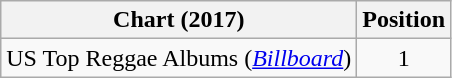<table class="wikitable sortable plainrowheaders" style="text-align:center">
<tr>
<th scope="col">Chart (2017)</th>
<th scope="col">Position</th>
</tr>
<tr>
<td>US Top Reggae Albums (<a href='#'><em>Billboard</em></a>)</td>
<td style="text-align:center;">1</td>
</tr>
</table>
